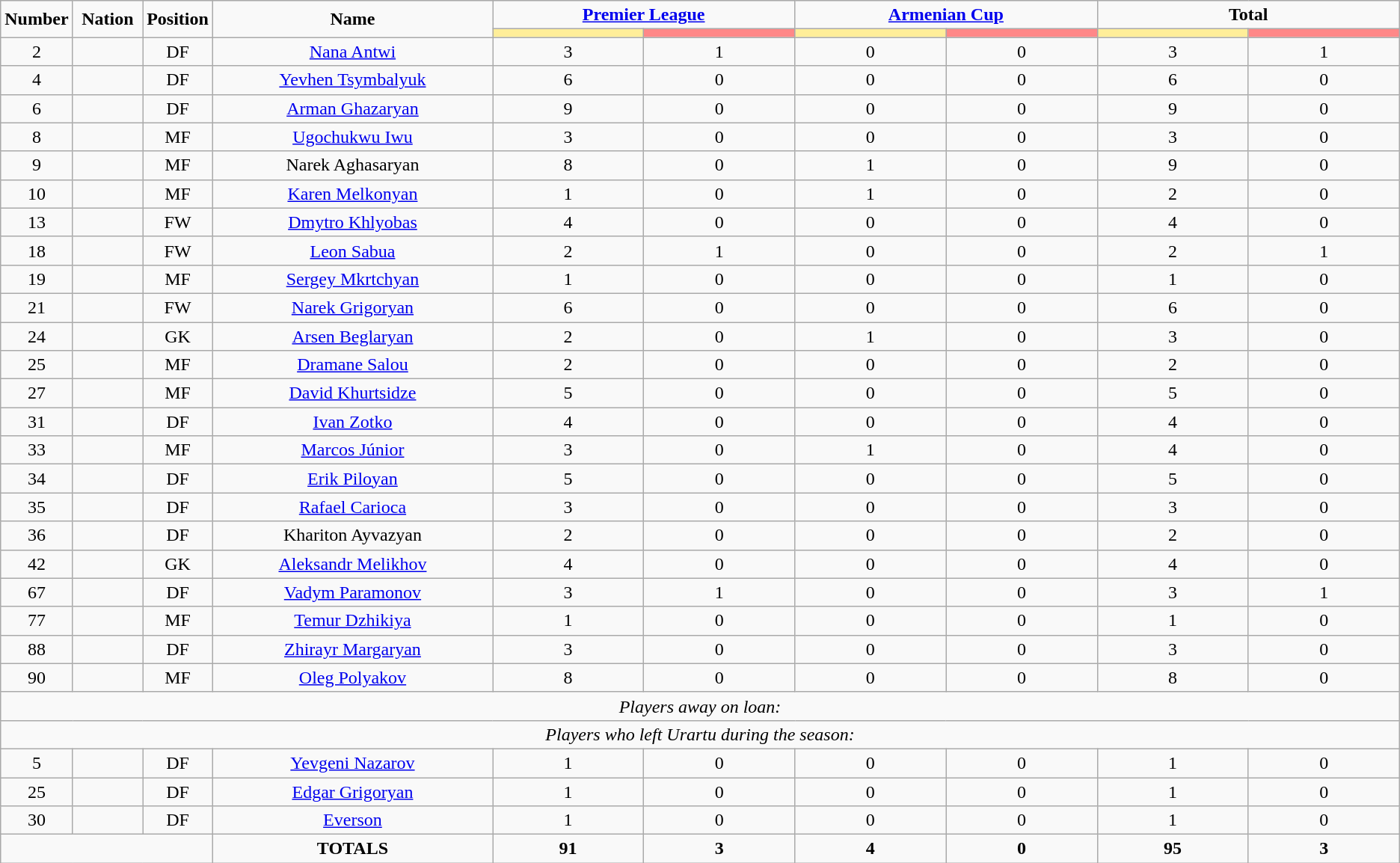<table class="wikitable" style="text-align:center;">
<tr>
<td rowspan="2"  style="width:5%; text-align:center;"><strong>Number</strong></td>
<td rowspan="2"  style="width:5%; text-align:center;"><strong>Nation</strong></td>
<td rowspan="2"  style="width:5%; text-align:center;"><strong>Position</strong></td>
<td rowspan="2"  style="width:20%; text-align:center;"><strong>Name</strong></td>
<td colspan="2" style="text-align:center;"><strong><a href='#'>Premier League</a></strong></td>
<td colspan="2" style="text-align:center;"><strong><a href='#'>Armenian Cup</a></strong></td>
<td colspan="2" style="text-align:center;"><strong>Total</strong></td>
</tr>
<tr>
<th style="width:60px; background:#fe9;"></th>
<th style="width:60px; background:#ff8888;"></th>
<th style="width:60px; background:#fe9;"></th>
<th style="width:60px; background:#ff8888;"></th>
<th style="width:60px; background:#fe9;"></th>
<th style="width:60px; background:#ff8888;"></th>
</tr>
<tr>
<td>2</td>
<td></td>
<td>DF</td>
<td><a href='#'>Nana Antwi</a></td>
<td>3</td>
<td>1</td>
<td>0</td>
<td>0</td>
<td>3</td>
<td>1</td>
</tr>
<tr>
<td>4</td>
<td></td>
<td>DF</td>
<td><a href='#'>Yevhen Tsymbalyuk</a></td>
<td>6</td>
<td>0</td>
<td>0</td>
<td>0</td>
<td>6</td>
<td>0</td>
</tr>
<tr>
<td>6</td>
<td></td>
<td>DF</td>
<td><a href='#'>Arman Ghazaryan</a></td>
<td>9</td>
<td>0</td>
<td>0</td>
<td>0</td>
<td>9</td>
<td>0</td>
</tr>
<tr>
<td>8</td>
<td></td>
<td>MF</td>
<td><a href='#'>Ugochukwu Iwu</a></td>
<td>3</td>
<td>0</td>
<td>0</td>
<td>0</td>
<td>3</td>
<td>0</td>
</tr>
<tr>
<td>9</td>
<td></td>
<td>MF</td>
<td>Narek Aghasaryan</td>
<td>8</td>
<td>0</td>
<td>1</td>
<td>0</td>
<td>9</td>
<td>0</td>
</tr>
<tr>
<td>10</td>
<td></td>
<td>MF</td>
<td><a href='#'>Karen Melkonyan</a></td>
<td>1</td>
<td>0</td>
<td>1</td>
<td>0</td>
<td>2</td>
<td>0</td>
</tr>
<tr>
<td>13</td>
<td></td>
<td>FW</td>
<td><a href='#'>Dmytro Khlyobas</a></td>
<td>4</td>
<td>0</td>
<td>0</td>
<td>0</td>
<td>4</td>
<td>0</td>
</tr>
<tr>
<td>18</td>
<td></td>
<td>FW</td>
<td><a href='#'>Leon Sabua</a></td>
<td>2</td>
<td>1</td>
<td>0</td>
<td>0</td>
<td>2</td>
<td>1</td>
</tr>
<tr>
<td>19</td>
<td></td>
<td>MF</td>
<td><a href='#'>Sergey Mkrtchyan</a></td>
<td>1</td>
<td>0</td>
<td>0</td>
<td>0</td>
<td>1</td>
<td>0</td>
</tr>
<tr>
<td>21</td>
<td></td>
<td>FW</td>
<td><a href='#'>Narek Grigoryan</a></td>
<td>6</td>
<td>0</td>
<td>0</td>
<td>0</td>
<td>6</td>
<td>0</td>
</tr>
<tr>
<td>24</td>
<td></td>
<td>GK</td>
<td><a href='#'>Arsen Beglaryan</a></td>
<td>2</td>
<td>0</td>
<td>1</td>
<td>0</td>
<td>3</td>
<td>0</td>
</tr>
<tr>
<td>25</td>
<td></td>
<td>MF</td>
<td><a href='#'>Dramane Salou</a></td>
<td>2</td>
<td>0</td>
<td>0</td>
<td>0</td>
<td>2</td>
<td>0</td>
</tr>
<tr>
<td>27</td>
<td></td>
<td>MF</td>
<td><a href='#'>David Khurtsidze</a></td>
<td>5</td>
<td>0</td>
<td>0</td>
<td>0</td>
<td>5</td>
<td>0</td>
</tr>
<tr>
<td>31</td>
<td></td>
<td>DF</td>
<td><a href='#'>Ivan Zotko</a></td>
<td>4</td>
<td>0</td>
<td>0</td>
<td>0</td>
<td>4</td>
<td>0</td>
</tr>
<tr>
<td>33</td>
<td></td>
<td>MF</td>
<td><a href='#'>Marcos Júnior</a></td>
<td>3</td>
<td>0</td>
<td>1</td>
<td>0</td>
<td>4</td>
<td>0</td>
</tr>
<tr>
<td>34</td>
<td></td>
<td>DF</td>
<td><a href='#'>Erik Piloyan</a></td>
<td>5</td>
<td>0</td>
<td>0</td>
<td>0</td>
<td>5</td>
<td>0</td>
</tr>
<tr>
<td>35</td>
<td></td>
<td>DF</td>
<td><a href='#'>Rafael Carioca</a></td>
<td>3</td>
<td>0</td>
<td>0</td>
<td>0</td>
<td>3</td>
<td>0</td>
</tr>
<tr>
<td>36</td>
<td></td>
<td>DF</td>
<td>Khariton Ayvazyan</td>
<td>2</td>
<td>0</td>
<td>0</td>
<td>0</td>
<td>2</td>
<td>0</td>
</tr>
<tr>
<td>42</td>
<td></td>
<td>GK</td>
<td><a href='#'>Aleksandr Melikhov</a></td>
<td>4</td>
<td>0</td>
<td>0</td>
<td>0</td>
<td>4</td>
<td>0</td>
</tr>
<tr>
<td>67</td>
<td></td>
<td>DF</td>
<td><a href='#'>Vadym Paramonov</a></td>
<td>3</td>
<td>1</td>
<td>0</td>
<td>0</td>
<td>3</td>
<td>1</td>
</tr>
<tr>
<td>77</td>
<td></td>
<td>MF</td>
<td><a href='#'>Temur Dzhikiya</a></td>
<td>1</td>
<td>0</td>
<td>0</td>
<td>0</td>
<td>1</td>
<td>0</td>
</tr>
<tr>
<td>88</td>
<td></td>
<td>DF</td>
<td><a href='#'>Zhirayr Margaryan</a></td>
<td>3</td>
<td>0</td>
<td>0</td>
<td>0</td>
<td>3</td>
<td>0</td>
</tr>
<tr>
<td>90</td>
<td></td>
<td>MF</td>
<td><a href='#'>Oleg Polyakov</a></td>
<td>8</td>
<td>0</td>
<td>0</td>
<td>0</td>
<td>8</td>
<td>0</td>
</tr>
<tr>
<td colspan="14"><em>Players away on loan:</em></td>
</tr>
<tr>
<td colspan="14"><em>Players who left Urartu during the season:</em></td>
</tr>
<tr>
<td>5</td>
<td></td>
<td>DF</td>
<td><a href='#'>Yevgeni Nazarov</a></td>
<td>1</td>
<td>0</td>
<td>0</td>
<td>0</td>
<td>1</td>
<td>0</td>
</tr>
<tr>
<td>25</td>
<td></td>
<td>DF</td>
<td><a href='#'>Edgar Grigoryan</a></td>
<td>1</td>
<td>0</td>
<td>0</td>
<td>0</td>
<td>1</td>
<td>0</td>
</tr>
<tr>
<td>30</td>
<td></td>
<td>DF</td>
<td><a href='#'>Everson</a></td>
<td>1</td>
<td>0</td>
<td>0</td>
<td>0</td>
<td>1</td>
<td>0</td>
</tr>
<tr>
<td colspan="3"></td>
<td><strong>TOTALS</strong></td>
<td><strong>91</strong></td>
<td><strong>3</strong></td>
<td><strong>4</strong></td>
<td><strong>0</strong></td>
<td><strong>95</strong></td>
<td><strong>3</strong></td>
</tr>
</table>
